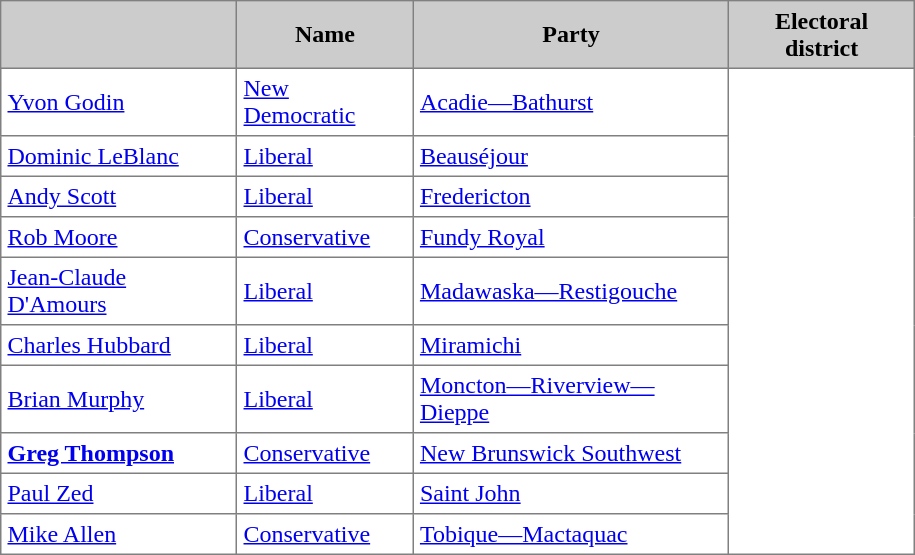<table border="1" cellpadding="4" width="610" cellspacing="0" style="border-collapse: collapse">
<tr bgcolor="CCCCCC">
<th></th>
<th>Name</th>
<th>Party</th>
<th>Electoral district</th>
</tr>
<tr>
<td><a href='#'>Yvon Godin</a></td>
<td><a href='#'>New Democratic</a></td>
<td><a href='#'>Acadie—Bathurst</a></td>
</tr>
<tr>
<td><a href='#'>Dominic LeBlanc</a></td>
<td><a href='#'>Liberal</a></td>
<td><a href='#'>Beauséjour</a></td>
</tr>
<tr>
<td><a href='#'>Andy Scott</a></td>
<td><a href='#'>Liberal</a></td>
<td><a href='#'>Fredericton</a></td>
</tr>
<tr>
<td><a href='#'>Rob Moore</a></td>
<td><a href='#'>Conservative</a></td>
<td><a href='#'>Fundy Royal</a></td>
</tr>
<tr>
<td><a href='#'>Jean-Claude D'Amours</a></td>
<td><a href='#'>Liberal</a></td>
<td><a href='#'>Madawaska—Restigouche</a></td>
</tr>
<tr>
<td><a href='#'>Charles Hubbard</a></td>
<td><a href='#'>Liberal</a></td>
<td><a href='#'>Miramichi</a></td>
</tr>
<tr>
<td><a href='#'>Brian Murphy</a></td>
<td><a href='#'>Liberal</a></td>
<td><a href='#'>Moncton—Riverview—Dieppe</a></td>
</tr>
<tr>
<td><strong><a href='#'>Greg Thompson</a></strong></td>
<td><a href='#'>Conservative</a></td>
<td><a href='#'>New Brunswick Southwest</a></td>
</tr>
<tr>
<td><a href='#'>Paul Zed</a></td>
<td><a href='#'>Liberal</a></td>
<td><a href='#'>Saint John</a></td>
</tr>
<tr>
<td><a href='#'>Mike Allen</a></td>
<td><a href='#'>Conservative</a></td>
<td><a href='#'>Tobique—Mactaquac</a></td>
</tr>
</table>
